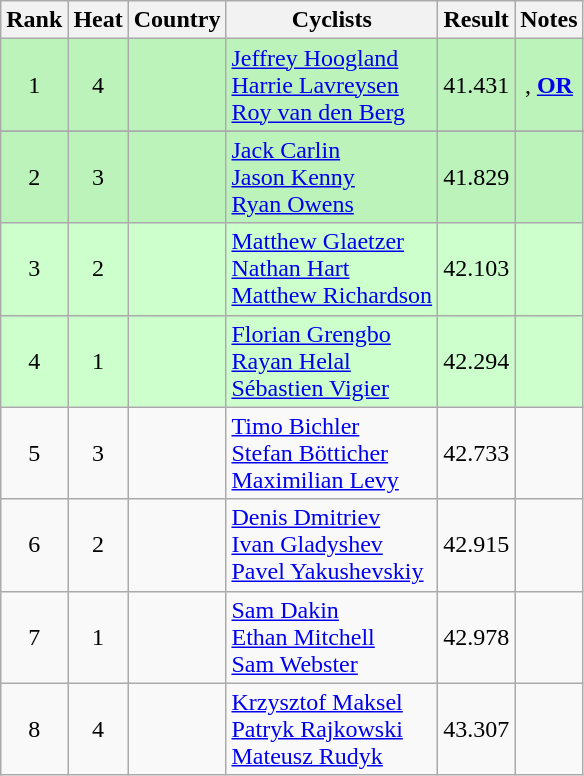<table class="wikitable sortable" style="text-align:center;">
<tr>
<th>Rank</th>
<th>Heat</th>
<th>Country</th>
<th class="unsortable">Cyclists</th>
<th>Result</th>
<th class="unsortable">Notes</th>
</tr>
<tr bgcolor=bbf3bb>
<td>1</td>
<td>4</td>
<td align=left></td>
<td align=left><a href='#'>Jeffrey Hoogland</a><br><a href='#'>Harrie Lavreysen</a><br><a href='#'>Roy van den Berg</a></td>
<td>41.431</td>
<td>, <strong><a href='#'>OR</a></strong></td>
</tr>
<tr>
</tr>
<tr bgcolor=bbf3bb>
<td>2</td>
<td>3</td>
<td align=left></td>
<td align=left><a href='#'>Jack Carlin</a><br><a href='#'>Jason Kenny</a><br><a href='#'>Ryan Owens</a></td>
<td>41.829</td>
<td></td>
</tr>
<tr bgcolor=ccffcc>
<td>3</td>
<td>2</td>
<td align=left></td>
<td align=left><a href='#'>Matthew Glaetzer</a><br><a href='#'>Nathan Hart</a><br><a href='#'>Matthew Richardson</a></td>
<td>42.103</td>
<td></td>
</tr>
<tr bgcolor=ccffcc>
<td>4</td>
<td>1</td>
<td align=left></td>
<td align=left><a href='#'>Florian Grengbo</a><br><a href='#'>Rayan Helal</a><br><a href='#'>Sébastien Vigier</a></td>
<td>42.294</td>
<td></td>
</tr>
<tr>
<td>5</td>
<td>3</td>
<td align=left></td>
<td align=left><a href='#'>Timo Bichler</a><br><a href='#'>Stefan Bötticher</a><br><a href='#'>Maximilian Levy</a></td>
<td>42.733</td>
<td></td>
</tr>
<tr>
<td>6</td>
<td>2</td>
<td align=left></td>
<td align=left><a href='#'>Denis Dmitriev</a><br><a href='#'>Ivan Gladyshev</a><br><a href='#'>Pavel Yakushevskiy</a></td>
<td>42.915</td>
<td></td>
</tr>
<tr>
<td>7</td>
<td>1</td>
<td align=left></td>
<td align=left><a href='#'>Sam Dakin</a><br><a href='#'>Ethan Mitchell</a><br><a href='#'>Sam Webster</a></td>
<td>42.978</td>
<td></td>
</tr>
<tr>
<td>8</td>
<td>4</td>
<td align=left></td>
<td align=left><a href='#'>Krzysztof Maksel</a><br><a href='#'>Patryk Rajkowski</a><br><a href='#'>Mateusz Rudyk</a></td>
<td>43.307</td>
<td></td>
</tr>
</table>
